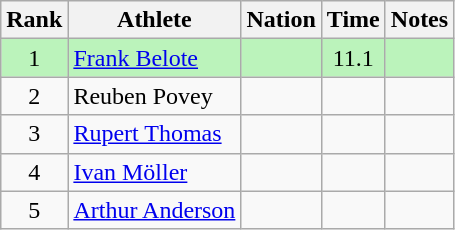<table class="wikitable sortable" style="text-align:center">
<tr>
<th>Rank</th>
<th>Athlete</th>
<th>Nation</th>
<th>Time</th>
<th>Notes</th>
</tr>
<tr style="background:#bbf3bb;">
<td>1</td>
<td align=left><a href='#'>Frank Belote</a></td>
<td align=left></td>
<td>11.1</td>
<td></td>
</tr>
<tr>
<td>2</td>
<td align=left>Reuben Povey</td>
<td align=left></td>
<td></td>
<td></td>
</tr>
<tr>
<td>3</td>
<td align=left><a href='#'>Rupert Thomas</a></td>
<td align=left></td>
<td></td>
<td></td>
</tr>
<tr>
<td>4</td>
<td align=left><a href='#'>Ivan Möller</a></td>
<td align=left></td>
<td></td>
<td></td>
</tr>
<tr>
<td>5</td>
<td align=left><a href='#'>Arthur Anderson</a></td>
<td align=left></td>
<td></td>
<td></td>
</tr>
</table>
